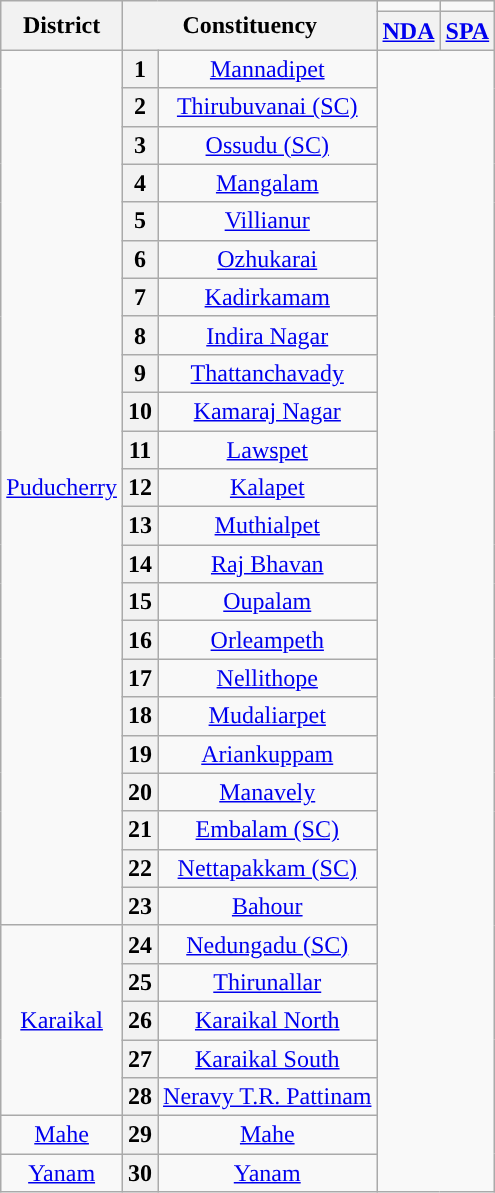<table class="wikitable" style="text-align:center;">
<tr>
<th rowspan="2">District</th>
<th colspan="2" rowspan="2">Constituency</th>
<td colspan="3" style="background:"></td>
<td colspan="3" style="background:"></td>
</tr>
<tr>
<th colspan="3"><a href='#'>NDA</a></th>
<th colspan="3"><a href='#'>SPA</a></th>
</tr>
<tr>
<td rowspan="23"><a href='#'>Puducherry</a></td>
<th>1</th>
<td><a href='#'>Mannadipet</a></td>
</tr>
<tr>
<th>2</th>
<td><a href='#'>Thirubuvanai (SC)</a></td>
</tr>
<tr>
<th>3</th>
<td><a href='#'>Ossudu (SC)</a></td>
</tr>
<tr>
<th>4</th>
<td><a href='#'>Mangalam</a></td>
</tr>
<tr>
<th>5</th>
<td><a href='#'>Villianur</a></td>
</tr>
<tr>
<th>6</th>
<td><a href='#'>Ozhukarai</a></td>
</tr>
<tr>
<th>7</th>
<td><a href='#'>Kadirkamam</a></td>
</tr>
<tr>
<th>8</th>
<td><a href='#'>Indira Nagar</a></td>
</tr>
<tr>
<th>9</th>
<td><a href='#'>Thattanchavady</a></td>
</tr>
<tr>
<th>10</th>
<td><a href='#'>Kamaraj Nagar</a></td>
</tr>
<tr>
<th>11</th>
<td><a href='#'>Lawspet</a></td>
</tr>
<tr>
<th>12</th>
<td><a href='#'>Kalapet</a></td>
</tr>
<tr>
<th>13</th>
<td><a href='#'>Muthialpet</a></td>
</tr>
<tr>
<th>14</th>
<td><a href='#'>Raj Bhavan</a></td>
</tr>
<tr>
<th>15</th>
<td><a href='#'>Oupalam</a></td>
</tr>
<tr>
<th>16</th>
<td><a href='#'>Orleampeth</a></td>
</tr>
<tr>
<th>17</th>
<td><a href='#'>Nellithope</a></td>
</tr>
<tr>
<th>18</th>
<td><a href='#'>Mudaliarpet</a></td>
</tr>
<tr>
<th>19</th>
<td><a href='#'>Ariankuppam</a></td>
</tr>
<tr>
<th>20</th>
<td><a href='#'>Manavely</a></td>
</tr>
<tr>
<th>21</th>
<td><a href='#'>Embalam (SC)</a></td>
</tr>
<tr>
<th>22</th>
<td><a href='#'>Nettapakkam (SC)</a></td>
</tr>
<tr>
<th>23</th>
<td><a href='#'>Bahour</a></td>
</tr>
<tr>
<td rowspan="5"><a href='#'>Karaikal</a></td>
<th>24</th>
<td><a href='#'>Nedungadu (SC)</a></td>
</tr>
<tr>
<th>25</th>
<td><a href='#'>Thirunallar</a></td>
</tr>
<tr>
<th>26</th>
<td><a href='#'>Karaikal North</a></td>
</tr>
<tr>
<th>27</th>
<td><a href='#'>Karaikal South</a></td>
</tr>
<tr>
<th>28</th>
<td><a href='#'>Neravy T.R. Pattinam</a></td>
</tr>
<tr>
<td><a href='#'>Mahe</a></td>
<th>29</th>
<td><a href='#'>Mahe</a></td>
</tr>
<tr>
<td><a href='#'>Yanam</a></td>
<th>30</th>
<td><a href='#'>Yanam</a></td>
</tr>
</table>
